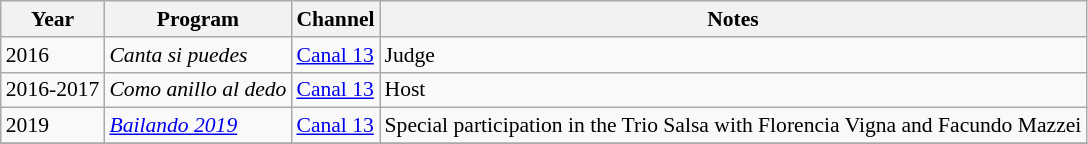<table class="wikitable" style="font-size: 90%;">
<tr>
<th>Year</th>
<th>Program</th>
<th>Channel</th>
<th>Notes</th>
</tr>
<tr>
<td>2016</td>
<td><em>Canta si puedes</em></td>
<td><a href='#'>Canal 13</a></td>
<td>Judge</td>
</tr>
<tr>
<td>2016-2017</td>
<td><em>Como anillo al dedo</em></td>
<td><a href='#'>Canal 13</a></td>
<td>Host</td>
</tr>
<tr>
<td>2019</td>
<td><em><a href='#'>Bailando 2019</a></em></td>
<td><a href='#'>Canal 13</a></td>
<td>Special participation in the Trio Salsa with Florencia Vigna and Facundo Mazzei</td>
</tr>
<tr>
</tr>
</table>
